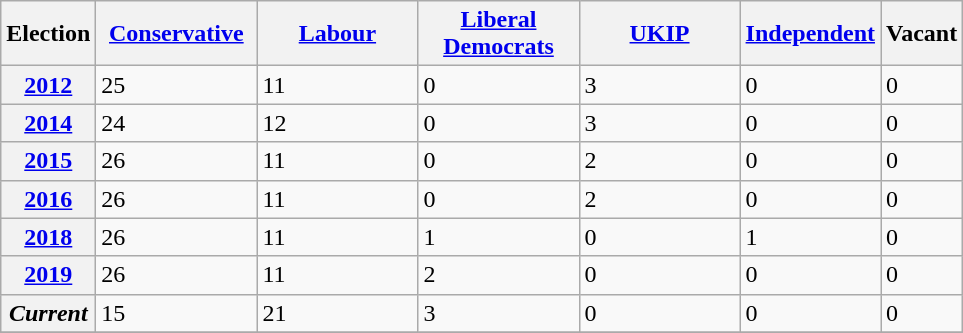<table class="wikitable">
<tr>
<th>Election</th>
<th style="width: 100px "><a href='#'>Conservative</a></th>
<th style="width: 100px "><a href='#'>Labour</a></th>
<th style="width: 100px "><a href='#'>Liberal Democrats</a></th>
<th style="width: 100px "><a href='#'>UKIP</a></th>
<th><a href='#'>Independent</a></th>
<th>Vacant</th>
</tr>
<tr>
<th><a href='#'>2012</a></th>
<td>25</td>
<td>11</td>
<td>0</td>
<td>3</td>
<td>0</td>
<td>0</td>
</tr>
<tr>
<th><a href='#'>2014</a></th>
<td>24</td>
<td>12</td>
<td>0</td>
<td>3</td>
<td>0</td>
<td>0</td>
</tr>
<tr>
<th><a href='#'>2015</a></th>
<td>26</td>
<td>11</td>
<td>0</td>
<td>2</td>
<td>0</td>
<td>0</td>
</tr>
<tr>
<th><a href='#'>2016</a></th>
<td>26</td>
<td>11</td>
<td>0</td>
<td>2</td>
<td>0</td>
<td>0</td>
</tr>
<tr>
<th><a href='#'>2018</a></th>
<td>26</td>
<td>11</td>
<td>1</td>
<td>0</td>
<td>1</td>
<td>0</td>
</tr>
<tr>
<th><a href='#'>2019</a></th>
<td>26</td>
<td>11</td>
<td>2</td>
<td>0</td>
<td>0</td>
<td>0</td>
</tr>
<tr>
<th><em>Current</em></th>
<td>15</td>
<td>21</td>
<td>3</td>
<td>0</td>
<td>0</td>
<td>0</td>
</tr>
<tr>
</tr>
</table>
